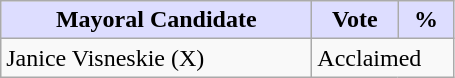<table class="wikitable">
<tr>
<th style="background:#ddf; width:200px;">Mayoral Candidate </th>
<th style="background:#ddf; width:50px;">Vote</th>
<th style="background:#ddf; width:30px;">%</th>
</tr>
<tr>
<td>Janice Visneskie (X)</td>
<td colspan="2">Acclaimed</td>
</tr>
</table>
